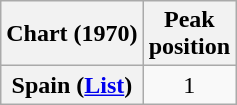<table class="wikitable sortable plainrowheaders">
<tr>
<th scope="col">Chart (1970)</th>
<th scope="col">Peak<br>position</th>
</tr>
<tr>
<th scope="row">Spain (<a href='#'>List</a>)</th>
<td style="text-align:center;">1</td>
</tr>
</table>
